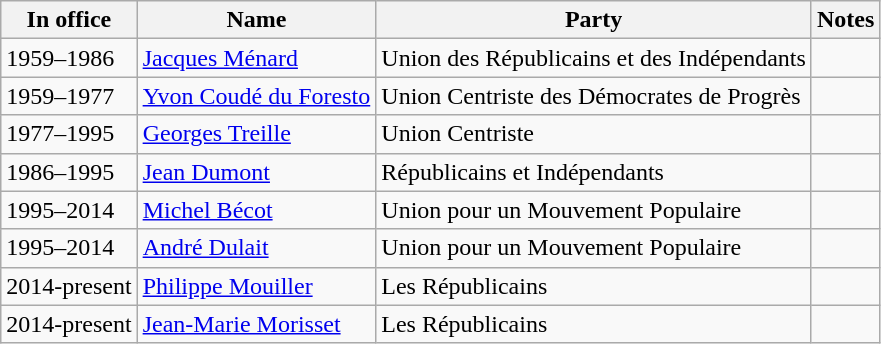<table class="wikitable sortable">
<tr>
<th>In office</th>
<th>Name</th>
<th>Party</th>
<th>Notes</th>
</tr>
<tr>
<td>1959–1986</td>
<td><a href='#'>Jacques Ménard</a></td>
<td>Union des Républicains et des Indépendants</td>
<td></td>
</tr>
<tr>
<td>1959–1977</td>
<td><a href='#'>Yvon Coudé du Foresto</a></td>
<td>Union Centriste des Démocrates de Progrès</td>
<td></td>
</tr>
<tr>
<td>1977–1995</td>
<td><a href='#'>Georges Treille</a></td>
<td>Union Centriste</td>
<td></td>
</tr>
<tr>
<td>1986–1995</td>
<td><a href='#'>Jean Dumont</a></td>
<td>Républicains et Indépendants</td>
<td></td>
</tr>
<tr>
<td>1995–2014</td>
<td><a href='#'>Michel Bécot</a></td>
<td>Union pour un Mouvement Populaire</td>
<td></td>
</tr>
<tr>
<td>1995–2014</td>
<td><a href='#'>André Dulait</a></td>
<td>Union pour un Mouvement Populaire</td>
<td></td>
</tr>
<tr>
<td>2014-present</td>
<td><a href='#'>Philippe Mouiller</a></td>
<td>Les Républicains</td>
<td></td>
</tr>
<tr>
<td>2014-present</td>
<td><a href='#'>Jean-Marie Morisset</a></td>
<td>Les Républicains</td>
<td></td>
</tr>
</table>
